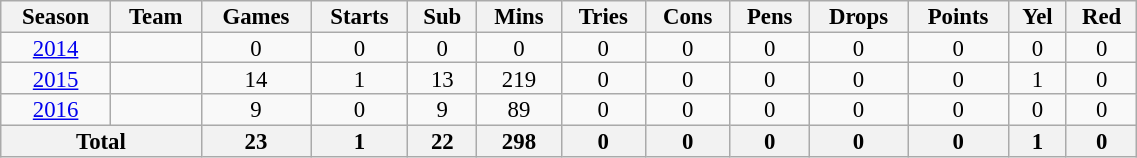<table class="wikitable" style="text-align:center; line-height:90%; font-size:95%; width:60%;">
<tr>
<th>Season</th>
<th>Team</th>
<th>Games</th>
<th>Starts</th>
<th>Sub</th>
<th>Mins</th>
<th>Tries</th>
<th>Cons</th>
<th>Pens</th>
<th>Drops</th>
<th>Points</th>
<th>Yel</th>
<th>Red</th>
</tr>
<tr>
<td><a href='#'>2014</a></td>
<td></td>
<td>0</td>
<td>0</td>
<td>0</td>
<td>0</td>
<td>0</td>
<td>0</td>
<td>0</td>
<td>0</td>
<td>0</td>
<td>0</td>
<td>0</td>
</tr>
<tr>
<td><a href='#'>2015</a></td>
<td></td>
<td>14</td>
<td>1</td>
<td>13</td>
<td>219</td>
<td>0</td>
<td>0</td>
<td>0</td>
<td>0</td>
<td>0</td>
<td>1</td>
<td>0</td>
</tr>
<tr>
<td><a href='#'>2016</a></td>
<td></td>
<td>9</td>
<td>0</td>
<td>9</td>
<td>89</td>
<td>0</td>
<td>0</td>
<td>0</td>
<td>0</td>
<td>0</td>
<td>0</td>
<td>0</td>
</tr>
<tr>
<th colspan="2">Total</th>
<th>23</th>
<th>1</th>
<th>22</th>
<th>298</th>
<th>0</th>
<th>0</th>
<th>0</th>
<th>0</th>
<th>0</th>
<th>1</th>
<th>0</th>
</tr>
</table>
